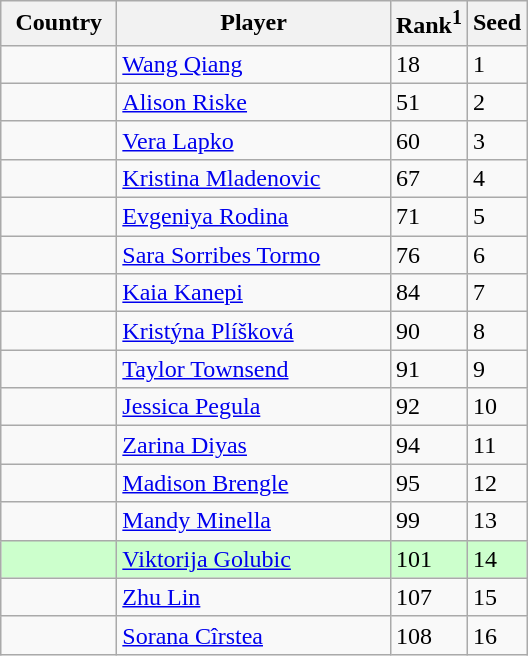<table class="sortable wikitable">
<tr>
<th width="70">Country</th>
<th width="175">Player</th>
<th>Rank<sup>1</sup></th>
<th>Seed</th>
</tr>
<tr>
<td></td>
<td><a href='#'>Wang Qiang</a></td>
<td>18</td>
<td>1</td>
</tr>
<tr>
<td></td>
<td><a href='#'>Alison Riske</a></td>
<td>51</td>
<td>2</td>
</tr>
<tr>
<td></td>
<td><a href='#'>Vera Lapko</a></td>
<td>60</td>
<td>3</td>
</tr>
<tr>
<td></td>
<td><a href='#'>Kristina Mladenovic</a></td>
<td>67</td>
<td>4</td>
</tr>
<tr>
<td></td>
<td><a href='#'>Evgeniya Rodina</a></td>
<td>71</td>
<td>5</td>
</tr>
<tr>
<td></td>
<td><a href='#'>Sara Sorribes Tormo</a></td>
<td>76</td>
<td>6</td>
</tr>
<tr>
<td></td>
<td><a href='#'>Kaia Kanepi</a></td>
<td>84</td>
<td>7</td>
</tr>
<tr>
<td></td>
<td><a href='#'>Kristýna Plíšková</a></td>
<td>90</td>
<td>8</td>
</tr>
<tr>
<td></td>
<td><a href='#'>Taylor Townsend</a></td>
<td>91</td>
<td>9</td>
</tr>
<tr>
<td></td>
<td><a href='#'>Jessica Pegula</a></td>
<td>92</td>
<td>10</td>
</tr>
<tr>
<td></td>
<td><a href='#'>Zarina Diyas</a></td>
<td>94</td>
<td>11</td>
</tr>
<tr>
<td></td>
<td><a href='#'>Madison Brengle</a></td>
<td>95</td>
<td>12</td>
</tr>
<tr>
<td></td>
<td><a href='#'>Mandy Minella</a></td>
<td>99</td>
<td>13</td>
</tr>
<tr style="background:#cfc;">
<td></td>
<td><a href='#'>Viktorija Golubic</a></td>
<td>101</td>
<td>14</td>
</tr>
<tr>
<td></td>
<td><a href='#'>Zhu Lin</a></td>
<td>107</td>
<td>15</td>
</tr>
<tr>
<td></td>
<td><a href='#'>Sorana Cîrstea</a></td>
<td>108</td>
<td>16</td>
</tr>
</table>
